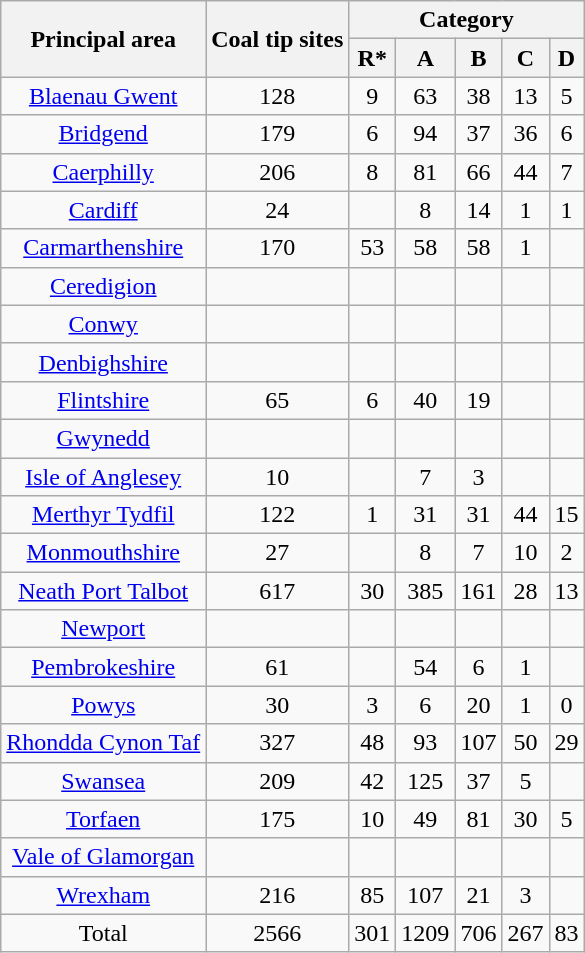<table class="wikitable sortable" style="text-align:center">
<tr>
<th rowspan="2">Principal area</th>
<th rowspan="2">Coal tip sites</th>
<th colspan="5">Category</th>
</tr>
<tr>
<th>R*</th>
<th>A</th>
<th>B</th>
<th>C</th>
<th>D</th>
</tr>
<tr>
<td><a href='#'>Blaenau Gwent</a></td>
<td>128</td>
<td>9</td>
<td>63</td>
<td>38</td>
<td>13</td>
<td>5</td>
</tr>
<tr>
<td><a href='#'>Bridgend</a></td>
<td>179</td>
<td>6</td>
<td>94</td>
<td>37</td>
<td>36</td>
<td>6</td>
</tr>
<tr>
<td><a href='#'>Caerphilly</a></td>
<td>206</td>
<td>8</td>
<td>81</td>
<td>66</td>
<td>44</td>
<td>7</td>
</tr>
<tr>
<td><a href='#'>Cardiff</a></td>
<td>24</td>
<td></td>
<td>8</td>
<td>14</td>
<td>1</td>
<td>1</td>
</tr>
<tr>
<td><a href='#'>Carmarthenshire</a></td>
<td>170</td>
<td>53</td>
<td>58</td>
<td>58</td>
<td>1</td>
<td></td>
</tr>
<tr>
<td><a href='#'>Ceredigion</a></td>
<td></td>
<td></td>
<td></td>
<td></td>
<td></td>
<td></td>
</tr>
<tr>
<td><a href='#'>Conwy</a></td>
<td></td>
<td></td>
<td></td>
<td></td>
<td></td>
<td></td>
</tr>
<tr>
<td><a href='#'>Denbighshire</a></td>
<td></td>
<td></td>
<td></td>
<td></td>
<td></td>
<td></td>
</tr>
<tr>
<td><a href='#'>Flintshire</a></td>
<td>65</td>
<td>6</td>
<td>40</td>
<td>19</td>
<td></td>
<td></td>
</tr>
<tr>
<td><a href='#'>Gwynedd</a></td>
<td></td>
<td></td>
<td></td>
<td></td>
<td></td>
<td></td>
</tr>
<tr>
<td><a href='#'>Isle of Anglesey</a></td>
<td>10</td>
<td></td>
<td>7</td>
<td>3</td>
<td></td>
<td></td>
</tr>
<tr>
<td><a href='#'>Merthyr Tydfil</a></td>
<td>122</td>
<td>1</td>
<td>31</td>
<td>31</td>
<td>44</td>
<td>15</td>
</tr>
<tr>
<td><a href='#'>Monmouthshire</a></td>
<td>27</td>
<td></td>
<td>8</td>
<td>7</td>
<td>10</td>
<td>2</td>
</tr>
<tr>
<td><a href='#'>Neath Port Talbot</a></td>
<td>617</td>
<td>30</td>
<td>385</td>
<td>161</td>
<td>28</td>
<td>13</td>
</tr>
<tr>
<td><a href='#'>Newport</a></td>
<td></td>
<td></td>
<td></td>
<td></td>
<td></td>
<td></td>
</tr>
<tr>
<td><a href='#'>Pembrokeshire</a></td>
<td>61</td>
<td></td>
<td>54</td>
<td>6</td>
<td>1</td>
<td></td>
</tr>
<tr>
<td><a href='#'>Powys</a></td>
<td>30</td>
<td>3</td>
<td>6</td>
<td>20</td>
<td>1</td>
<td>0</td>
</tr>
<tr>
<td><a href='#'>Rhondda Cynon Taf</a></td>
<td>327</td>
<td>48</td>
<td>93</td>
<td>107</td>
<td>50</td>
<td>29</td>
</tr>
<tr>
<td><a href='#'>Swansea</a></td>
<td>209</td>
<td>42</td>
<td>125</td>
<td>37</td>
<td>5</td>
<td></td>
</tr>
<tr>
<td><a href='#'>Torfaen</a></td>
<td>175</td>
<td>10</td>
<td>49</td>
<td>81</td>
<td>30</td>
<td>5</td>
</tr>
<tr>
<td><a href='#'>Vale of Glamorgan</a></td>
<td></td>
<td></td>
<td></td>
<td></td>
<td></td>
<td></td>
</tr>
<tr>
<td><a href='#'>Wrexham</a></td>
<td>216</td>
<td>85</td>
<td>107</td>
<td>21</td>
<td>3</td>
<td></td>
</tr>
<tr class="sortbottom">
<td>Total</td>
<td>2566</td>
<td>301</td>
<td>1209</td>
<td>706</td>
<td>267</td>
<td>83</td>
</tr>
</table>
